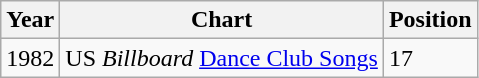<table class="wikitable">
<tr>
<th align="left">Year</th>
<th align="left">Chart</th>
<th align="left">Position</th>
</tr>
<tr>
<td align="left">1982</td>
<td align="left">US <em>Billboard</em> <a href='#'>Dance Club Songs</a></td>
<td align="left">17</td>
</tr>
</table>
